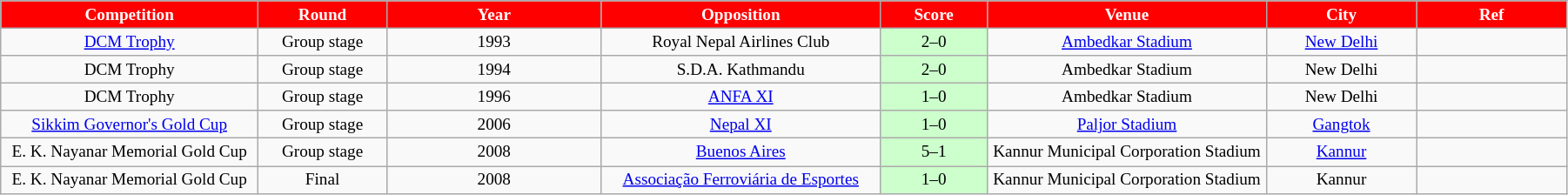<table class="wikitable" style="font-size:80%; width:95%; text-align:center">
<tr>
<th width="12%" style="background:Red; color:white; text-align:center;">Competition</th>
<th width="6%" style="background:Red; color:white; text-align:center;">Round</th>
<th width="10%" style="background:Red; color:white; text-align:center;">Year</th>
<th width="13%" style="background:Red; color:white; text-align:center;">Opposition</th>
<th width="5%" style="background:Red; color:white; text-align:center;">Score</th>
<th width="13%" style="background:Red; color:white; text-align:center;">Venue</th>
<th width="7%" style="background:Red; color:white; text-align:center;">City</th>
<th width="7%" style="background:Red; color:white; text-align:center;">Ref</th>
</tr>
<tr>
<td><a href='#'>DCM Trophy</a></td>
<td>Group stage</td>
<td>1993<br><td> Royal Nepal Airlines Club</td>
<td style="text-align:center; background:#CCFFCC;">2–0</td>
<td><a href='#'>Ambedkar Stadium</a></td>
<td><a href='#'>New Delhi</a></td>
<td></td>
</tr>
<tr>
<td>DCM Trophy</td>
<td>Group stage</td>
<td>1994<br><td> S.D.A. Kathmandu</td>
<td style="text-align:center; background:#CCFFCC;">2–0</td>
<td>Ambedkar Stadium</td>
<td>New Delhi</td>
<td></td>
</tr>
<tr>
<td>DCM Trophy</td>
<td>Group stage</td>
<td>1996<br><td> <a href='#'>ANFA XI</a></td>
<td style="text-align:center; background:#CCFFCC;">1–0</td>
<td>Ambedkar Stadium</td>
<td>New Delhi</td>
<td></td>
</tr>
<tr>
<td><a href='#'>Sikkim Governor's Gold Cup</a></td>
<td>Group stage</td>
<td>2006<br><td> <a href='#'>Nepal XI</a></td>
<td style="text-align:center; background:#CCFFCC;">1–0</td>
<td><a href='#'>Paljor Stadium</a></td>
<td><a href='#'>Gangtok</a></td>
<td></td>
</tr>
<tr>
<td>E. K. Nayanar Memorial Gold Cup</td>
<td>Group stage</td>
<td>2008<br><td> <a href='#'>Buenos Aires</a></td>
<td style="text-align:center; background:#CCFFCC;">5–1</td>
<td>Kannur Municipal Corporation Stadium</td>
<td><a href='#'>Kannur</a></td>
<td></td>
</tr>
<tr>
<td>E. K. Nayanar Memorial Gold Cup</td>
<td>Final</td>
<td>2008<br><td> <a href='#'>Associação Ferroviária de Esportes</a></td>
<td style="text-align:center; background:#CCFFCC;">1–0</td>
<td>Kannur Municipal Corporation Stadium</td>
<td>Kannur</td>
<td></td>
</tr>
</table>
